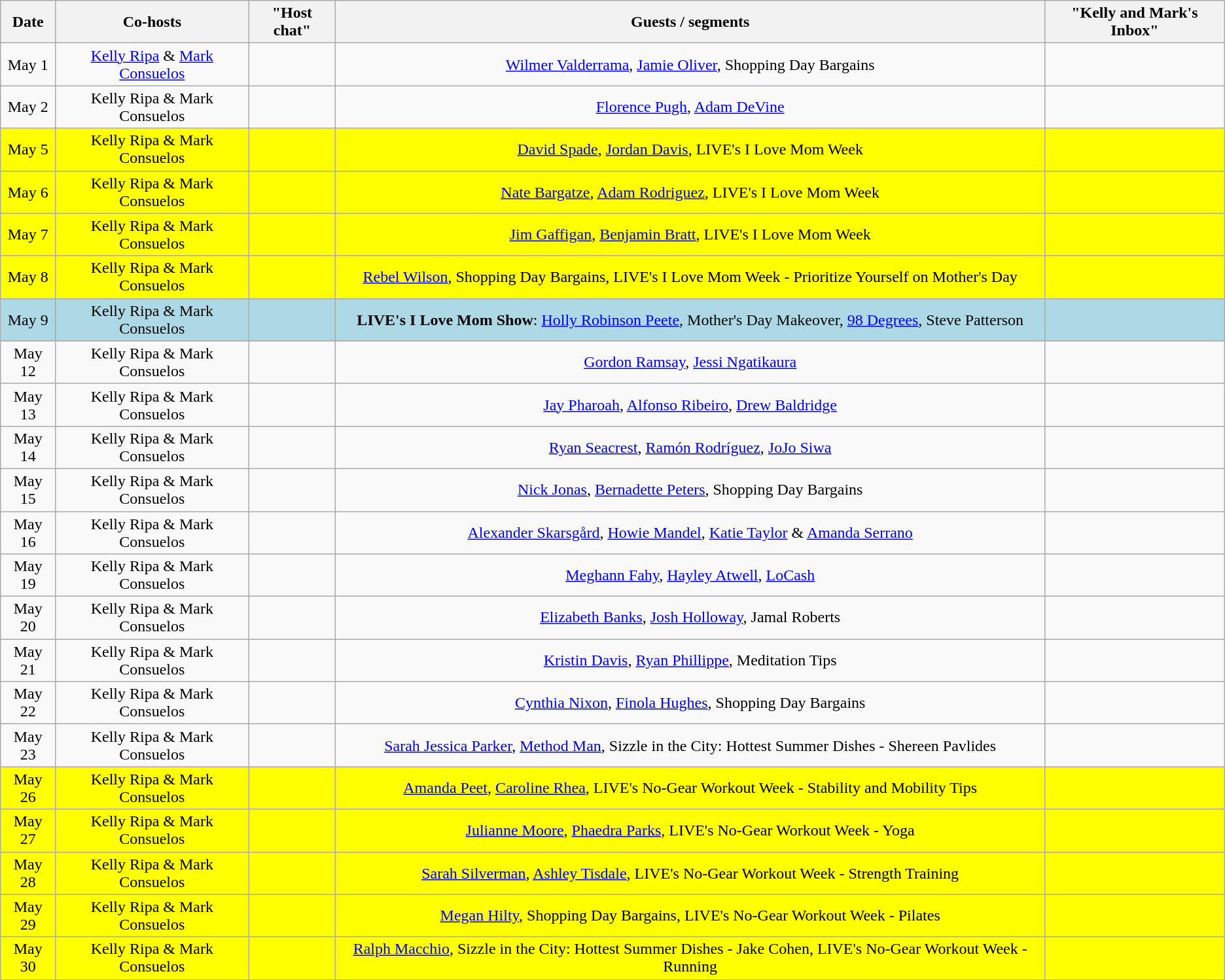<table class="wikitable sortable" style="text-align:center;">
<tr>
<th>Date</th>
<th>Co-hosts</th>
<th>"Host chat"</th>
<th>Guests / segments</th>
<th>"Kelly and Mark's Inbox"</th>
</tr>
<tr>
<td>May 1</td>
<td><a href='#'>Kelly Ripa</a> & <a href='#'>Mark Consuelos</a></td>
<td></td>
<td><a href='#'>Wilmer Valderrama</a>, <a href='#'>Jamie Oliver</a>, Shopping Day Bargains</td>
<td></td>
</tr>
<tr>
<td>May 2</td>
<td>Kelly Ripa & Mark Consuelos</td>
<td></td>
<td><a href='#'>Florence Pugh</a>, <a href='#'>Adam DeVine</a></td>
<td></td>
</tr>
<tr style="background:yellow;">
<td>May 5</td>
<td>Kelly Ripa & Mark Consuelos</td>
<td></td>
<td><a href='#'>David Spade</a>, <a href='#'>Jordan Davis</a>, LIVE's I Love Mom Week</td>
<td></td>
</tr>
<tr style="background:yellow;">
<td>May 6</td>
<td>Kelly Ripa & Mark Consuelos</td>
<td></td>
<td><a href='#'>Nate Bargatze</a>, <a href='#'>Adam Rodriguez</a>, LIVE's I Love Mom Week</td>
<td></td>
</tr>
<tr style="background:yellow;">
<td>May 7</td>
<td>Kelly Ripa & Mark Consuelos</td>
<td></td>
<td><a href='#'>Jim Gaffigan</a>, <a href='#'>Benjamin Bratt</a>, LIVE's I Love Mom Week</td>
<td></td>
</tr>
<tr style="background:yellow;">
<td>May 8</td>
<td>Kelly Ripa & Mark Consuelos</td>
<td></td>
<td><a href='#'>Rebel Wilson</a>, Shopping Day Bargains, LIVE's I Love Mom Week - Prioritize Yourself on Mother's Day</td>
<td></td>
</tr>
<tr style="background:lightblue;">
<td>May 9</td>
<td>Kelly Ripa & Mark Consuelos</td>
<td></td>
<td><strong>LIVE's I Love Mom Show</strong>: <a href='#'>Holly Robinson Peete</a>, Mother's Day Makeover, <a href='#'>98 Degrees</a>, Steve Patterson</td>
<td></td>
</tr>
<tr>
<td>May 12</td>
<td>Kelly Ripa & Mark Consuelos</td>
<td></td>
<td><a href='#'>Gordon Ramsay</a>, <a href='#'>Jessi Ngatikaura</a></td>
<td></td>
</tr>
<tr>
<td>May 13</td>
<td>Kelly Ripa & Mark Consuelos</td>
<td></td>
<td><a href='#'>Jay Pharoah</a>, <a href='#'>Alfonso Ribeiro</a>, <a href='#'>Drew Baldridge</a></td>
<td></td>
</tr>
<tr>
<td>May 14</td>
<td>Kelly Ripa & Mark Consuelos</td>
<td></td>
<td><a href='#'>Ryan Seacrest</a>, <a href='#'>Ramón Rodríguez</a>, <a href='#'>JoJo Siwa</a></td>
<td></td>
</tr>
<tr>
<td>May 15</td>
<td>Kelly Ripa & Mark Consuelos</td>
<td></td>
<td><a href='#'>Nick Jonas</a>, <a href='#'>Bernadette Peters</a>, Shopping Day Bargains</td>
<td></td>
</tr>
<tr>
<td>May 16</td>
<td>Kelly Ripa & Mark Consuelos</td>
<td></td>
<td><a href='#'>Alexander Skarsgård</a>, <a href='#'>Howie Mandel</a>, <a href='#'>Katie Taylor</a> & <a href='#'>Amanda Serrano</a></td>
<td></td>
</tr>
<tr>
<td>May 19</td>
<td>Kelly Ripa & Mark Consuelos</td>
<td></td>
<td><a href='#'>Meghann Fahy</a>, <a href='#'>Hayley Atwell</a>, <a href='#'>LoCash</a></td>
<td></td>
</tr>
<tr>
<td>May 20</td>
<td>Kelly Ripa & Mark Consuelos</td>
<td></td>
<td><a href='#'>Elizabeth Banks</a>, <a href='#'>Josh Holloway</a>, Jamal Roberts</td>
<td></td>
</tr>
<tr>
<td>May 21</td>
<td>Kelly Ripa & Mark Consuelos</td>
<td></td>
<td><a href='#'>Kristin Davis</a>, <a href='#'>Ryan Phillippe</a>, Meditation Tips</td>
<td></td>
</tr>
<tr>
<td>May 22</td>
<td>Kelly Ripa & Mark Consuelos</td>
<td></td>
<td><a href='#'>Cynthia Nixon</a>, <a href='#'>Finola Hughes</a>, Shopping Day Bargains</td>
<td></td>
</tr>
<tr>
<td>May 23</td>
<td>Kelly Ripa & Mark Consuelos</td>
<td></td>
<td><a href='#'>Sarah Jessica Parker</a>, <a href='#'>Method Man</a>, Sizzle in the City: Hottest Summer Dishes - Shereen Pavlides</td>
<td></td>
</tr>
<tr style="background:yellow;">
<td>May 26</td>
<td>Kelly Ripa & Mark Consuelos</td>
<td></td>
<td><a href='#'>Amanda Peet</a>, <a href='#'>Caroline Rhea</a>, LIVE's No-Gear Workout Week - Stability and Mobility Tips</td>
<td></td>
</tr>
<tr style="background:yellow;">
<td>May 27</td>
<td>Kelly Ripa & Mark Consuelos</td>
<td></td>
<td><a href='#'>Julianne Moore</a>, <a href='#'>Phaedra Parks</a>, LIVE's No-Gear Workout Week - Yoga</td>
<td></td>
</tr>
<tr style="background:yellow;">
<td>May 28</td>
<td>Kelly Ripa & Mark Consuelos</td>
<td></td>
<td><a href='#'>Sarah Silverman</a>, <a href='#'>Ashley Tisdale</a>, LIVE's No-Gear Workout Week - Strength Training</td>
<td></td>
</tr>
<tr style="background:yellow;">
<td>May 29</td>
<td>Kelly Ripa & Mark Consuelos</td>
<td></td>
<td><a href='#'>Megan Hilty</a>, Shopping Day Bargains, LIVE's No-Gear Workout Week - Pilates</td>
<td></td>
</tr>
<tr style="background:yellow;">
<td>May 30</td>
<td>Kelly Ripa & Mark Consuelos</td>
<td></td>
<td><a href='#'>Ralph Macchio</a>, Sizzle in the City: Hottest Summer Dishes - Jake Cohen, LIVE's No-Gear Workout Week - Running</td>
<td></td>
</tr>
</table>
